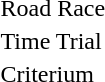<table>
<tr>
<td>Road Race</td>
<td></td>
<td></td>
<td></td>
</tr>
<tr>
<td>Time Trial</td>
<td></td>
<td></td>
<td></td>
</tr>
<tr>
<td>Criterium</td>
<td></td>
<td></td>
<td></td>
</tr>
<tr>
</tr>
</table>
